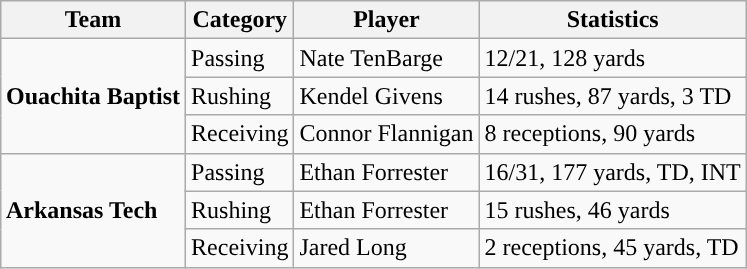<table class="wikitable" style="float: right;">
<tr>
<th>Team</th>
<th>Category</th>
<th>Player</th>
<th>Statistics</th>
</tr>
<tr>
<td rowspan=3><strong>Ouachita Baptist</strong></td>
<td>Passing</td>
<td>Nate TenBarge</td>
<td>12/21, 128 yards</td>
</tr>
<tr>
<td>Rushing</td>
<td>Kendel Givens</td>
<td>14 rushes, 87 yards, 3 TD</td>
</tr>
<tr>
<td>Receiving</td>
<td>Connor Flannigan</td>
<td>8 receptions, 90 yards</td>
</tr>
<tr>
<td rowspan=3><strong>Arkansas Tech</strong></td>
<td>Passing</td>
<td>Ethan Forrester</td>
<td>16/31, 177 yards, TD, INT</td>
</tr>
<tr>
<td>Rushing</td>
<td>Ethan Forrester</td>
<td>15 rushes, 46 yards</td>
</tr>
<tr>
<td>Receiving</td>
<td>Jared Long</td>
<td>2 receptions, 45 yards, TD</td>
</tr>
</table>
